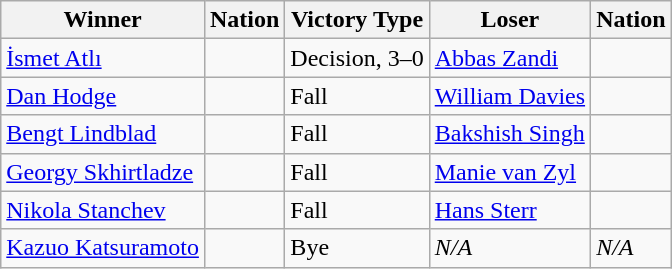<table class="wikitable sortable" style="text-align:left;">
<tr>
<th>Winner</th>
<th>Nation</th>
<th>Victory Type</th>
<th>Loser</th>
<th>Nation</th>
</tr>
<tr>
<td><a href='#'>İsmet Atlı</a></td>
<td></td>
<td>Decision, 3–0</td>
<td><a href='#'>Abbas Zandi</a></td>
<td></td>
</tr>
<tr>
<td><a href='#'>Dan Hodge</a></td>
<td></td>
<td>Fall</td>
<td><a href='#'>William Davies</a></td>
<td></td>
</tr>
<tr>
<td><a href='#'>Bengt Lindblad</a></td>
<td></td>
<td>Fall</td>
<td><a href='#'>Bakshish Singh</a></td>
<td></td>
</tr>
<tr>
<td><a href='#'>Georgy Skhirtladze</a></td>
<td></td>
<td>Fall</td>
<td><a href='#'>Manie van Zyl</a></td>
<td></td>
</tr>
<tr>
<td><a href='#'>Nikola Stanchev</a></td>
<td></td>
<td>Fall</td>
<td><a href='#'>Hans Sterr</a></td>
<td></td>
</tr>
<tr>
<td><a href='#'>Kazuo Katsuramoto</a></td>
<td></td>
<td>Bye</td>
<td><em>N/A</em></td>
<td><em>N/A</em></td>
</tr>
</table>
